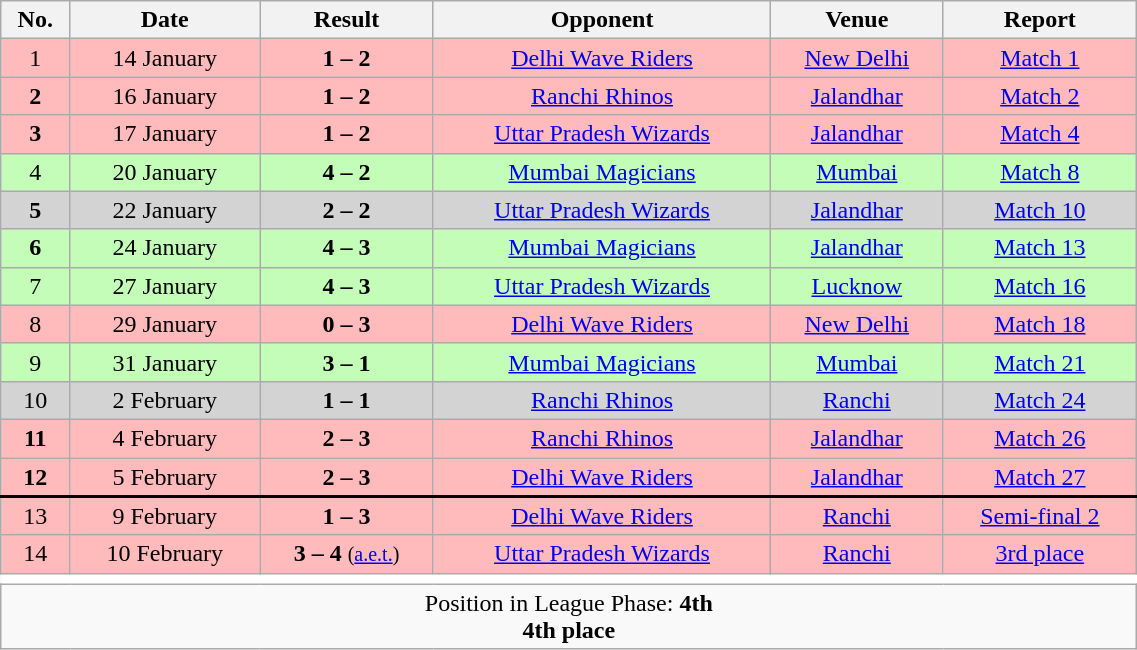<table class=wikitable style="width:60%;text-align:center; border:none">
<tr>
<th>No.</th>
<th>Date</th>
<th>Result</th>
<th>Opponent</th>
<th>Venue</th>
<th>Report</th>
</tr>
<tr style="background:#fbb;">
<td>1</td>
<td>14 January</td>
<td><strong>1 – 2</strong></td>
<td><a href='#'>Delhi Wave Riders</a></td>
<td><a href='#'>New Delhi</a></td>
<td><a href='#'>Match 1</a></td>
</tr>
<tr style="background:#fbb;">
<td><strong>2</strong></td>
<td>16 January</td>
<td><strong>1 – 2</strong></td>
<td><a href='#'>Ranchi Rhinos</a></td>
<td><a href='#'>Jalandhar</a></td>
<td><a href='#'>Match 2</a></td>
</tr>
<tr style="background:#fbb;">
<td><strong>3</strong></td>
<td>17 January</td>
<td><strong>1 – 2</strong></td>
<td><a href='#'>Uttar Pradesh Wizards</a></td>
<td><a href='#'>Jalandhar</a></td>
<td><a href='#'>Match 4</a></td>
</tr>
<tr style="background:#c3fdb8;">
<td>4</td>
<td>20 January</td>
<td><strong>4 – 2</strong></td>
<td><a href='#'>Mumbai Magicians</a></td>
<td><a href='#'>Mumbai</a></td>
<td><a href='#'>Match 8</a></td>
</tr>
<tr style="background:#d3d3d3;">
<td><strong>5</strong></td>
<td>22 January</td>
<td><strong>2 – 2</strong></td>
<td><a href='#'>Uttar Pradesh Wizards</a></td>
<td><a href='#'>Jalandhar</a></td>
<td><a href='#'>Match 10</a></td>
</tr>
<tr style="background:#c3fdb8;">
<td><strong>6</strong></td>
<td>24 January</td>
<td><strong>4 – 3</strong></td>
<td><a href='#'>Mumbai Magicians</a></td>
<td><a href='#'>Jalandhar</a></td>
<td><a href='#'>Match 13</a></td>
</tr>
<tr style="background:#c3fdb8;">
<td>7</td>
<td>27 January</td>
<td><strong>4 – 3</strong></td>
<td><a href='#'>Uttar Pradesh Wizards</a></td>
<td><a href='#'>Lucknow</a></td>
<td><a href='#'>Match 16</a></td>
</tr>
<tr style="background:#fbb;">
<td>8</td>
<td>29 January</td>
<td><strong>0 – 3</strong></td>
<td><a href='#'>Delhi Wave Riders</a></td>
<td><a href='#'>New Delhi</a></td>
<td><a href='#'>Match 18</a></td>
</tr>
<tr style="background:#c3fdb8;">
<td>9</td>
<td>31 January</td>
<td><strong>3 – 1</strong></td>
<td><a href='#'>Mumbai Magicians</a></td>
<td><a href='#'>Mumbai</a></td>
<td><a href='#'>Match 21</a></td>
</tr>
<tr style="background:#d3d3d3;">
<td>10</td>
<td>2 February</td>
<td><strong>1 – 1</strong></td>
<td><a href='#'>Ranchi Rhinos</a></td>
<td><a href='#'>Ranchi</a></td>
<td><a href='#'>Match 24</a></td>
</tr>
<tr style="background:#fbb;">
<td><strong>11</strong></td>
<td>4 February</td>
<td><strong>2 – 3</strong></td>
<td><a href='#'>Ranchi Rhinos</a></td>
<td><a href='#'>Jalandhar</a></td>
<td><a href='#'>Match 26</a></td>
</tr>
<tr style="background:#fbb;">
<td><strong>12</strong></td>
<td>5 February</td>
<td><strong>2 – 3</strong></td>
<td><a href='#'>Delhi Wave Riders</a></td>
<td><a href='#'>Jalandhar</a></td>
<td><a href='#'>Match 27</a></td>
</tr>
<tr style="border-top:2px solid black; background:#fbb;">
<td>13</td>
<td>9 February</td>
<td><strong>1 – 3</strong></td>
<td><a href='#'>Delhi Wave Riders</a></td>
<td><a href='#'>Ranchi</a></td>
<td><a href='#'>Semi-final 2</a></td>
</tr>
<tr style="background:#fbb;">
<td>14</td>
<td>10 February</td>
<td><strong>3 – 4</strong> <small>(<a href='#'>a.e.t.</a>)</small></td>
<td><a href='#'>Uttar Pradesh Wizards</a></td>
<td><a href='#'>Ranchi</a></td>
<td><a href='#'>3rd place</a></td>
</tr>
<tr>
<td colspan="6" style="background:#ffffff; border:none"></td>
</tr>
<tr>
<td colspan="6">Position in League Phase: <strong>4th</strong><br> <strong>4th place</strong></td>
</tr>
</table>
